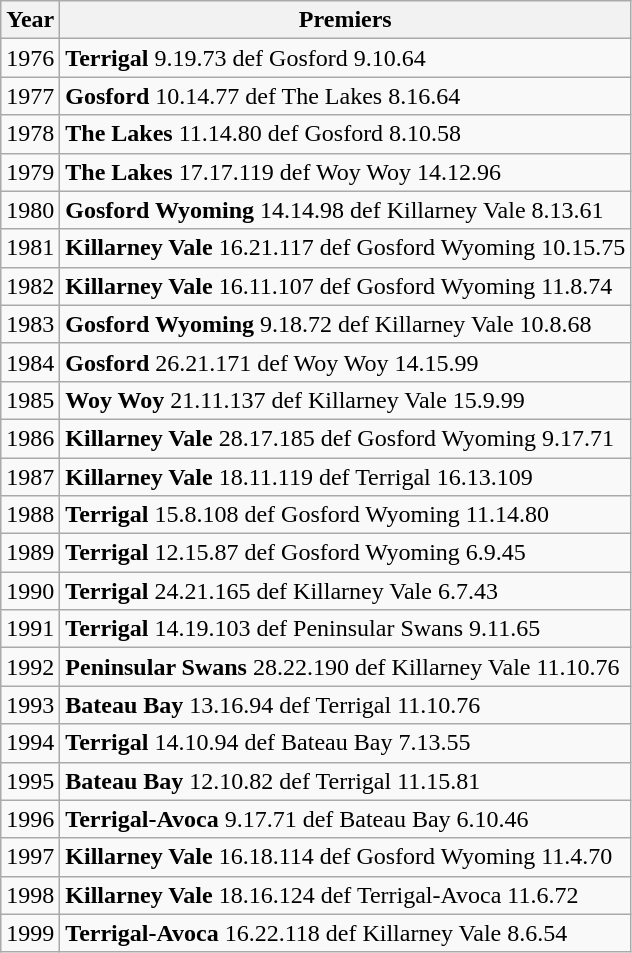<table class="wikitable">
<tr>
<th>Year</th>
<th>Premiers</th>
</tr>
<tr>
<td>1976</td>
<td><strong>Terrigal</strong> 9.19.73 def Gosford 9.10.64</td>
</tr>
<tr>
<td>1977</td>
<td><strong>Gosford</strong> 10.14.77 def The Lakes 8.16.64</td>
</tr>
<tr>
<td>1978</td>
<td><strong>The Lakes</strong> 11.14.80 def Gosford 8.10.58</td>
</tr>
<tr>
<td>1979</td>
<td><strong>The Lakes</strong> 17.17.119 def Woy Woy 14.12.96</td>
</tr>
<tr>
<td>1980</td>
<td><strong>Gosford Wyoming</strong> 14.14.98 def Killarney Vale 8.13.61</td>
</tr>
<tr>
<td>1981</td>
<td><strong>Killarney Vale</strong> 16.21.117 def Gosford Wyoming 10.15.75</td>
</tr>
<tr>
<td>1982</td>
<td><strong>Killarney Vale</strong> 16.11.107 def Gosford Wyoming 11.8.74</td>
</tr>
<tr>
<td>1983</td>
<td><strong>Gosford Wyoming</strong> 9.18.72 def Killarney Vale 10.8.68</td>
</tr>
<tr>
<td>1984</td>
<td><strong>Gosford</strong> 26.21.171 def Woy Woy 14.15.99</td>
</tr>
<tr>
<td>1985</td>
<td><strong>Woy Woy</strong> 21.11.137 def Killarney Vale 15.9.99</td>
</tr>
<tr>
<td>1986</td>
<td><strong>Killarney Vale</strong> 28.17.185 def Gosford Wyoming 9.17.71</td>
</tr>
<tr>
<td>1987</td>
<td><strong>Killarney Vale</strong> 18.11.119 def Terrigal 16.13.109</td>
</tr>
<tr>
<td>1988</td>
<td><strong>Terrigal</strong> 15.8.108 def Gosford Wyoming 11.14.80</td>
</tr>
<tr>
<td>1989</td>
<td><strong>Terrigal</strong> 12.15.87 def Gosford Wyoming 6.9.45</td>
</tr>
<tr>
<td>1990</td>
<td><strong>Terrigal</strong> 24.21.165 def Killarney Vale 6.7.43</td>
</tr>
<tr>
<td>1991</td>
<td><strong>Terrigal</strong> 14.19.103 def Peninsular Swans 9.11.65</td>
</tr>
<tr>
<td>1992</td>
<td><strong>Peninsular Swans</strong> 28.22.190 def Killarney Vale 11.10.76</td>
</tr>
<tr>
<td>1993</td>
<td><strong>Bateau Bay</strong> 13.16.94 def Terrigal 11.10.76</td>
</tr>
<tr>
<td>1994</td>
<td><strong>Terrigal</strong> 14.10.94 def Bateau Bay 7.13.55</td>
</tr>
<tr>
<td>1995</td>
<td><strong>Bateau Bay</strong> 12.10.82 def Terrigal 11.15.81</td>
</tr>
<tr>
<td>1996</td>
<td><strong>Terrigal-Avoca</strong> 9.17.71 def Bateau Bay 6.10.46</td>
</tr>
<tr>
<td>1997</td>
<td><strong>Killarney Vale</strong> 16.18.114 def Gosford Wyoming 11.4.70</td>
</tr>
<tr>
<td>1998</td>
<td><strong>Killarney Vale</strong> 18.16.124 def Terrigal-Avoca 11.6.72</td>
</tr>
<tr>
<td>1999</td>
<td><strong>Terrigal-Avoca</strong> 16.22.118 def Killarney Vale 8.6.54</td>
</tr>
</table>
